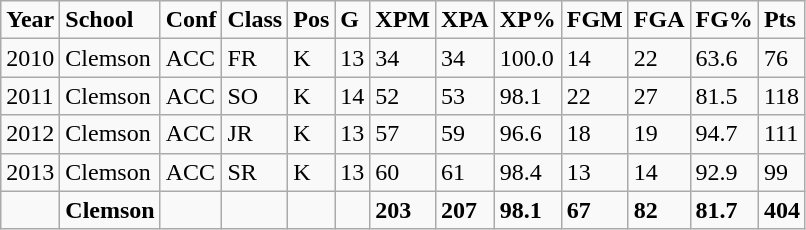<table class="wikitable">
<tr>
<td style="font-weight:bold;">Year</td>
<td style="font-weight:bold;">School</td>
<td style="font-weight:bold;">Conf</td>
<td style="font-weight:bold;">Class</td>
<td style="font-weight:bold;">Pos</td>
<td style="font-weight:bold;">G</td>
<td style="font-weight:bold;">XPM</td>
<td style="font-weight:bold;">XPA</td>
<td style="font-weight:bold;">XP%</td>
<td style="font-weight:bold;">FGM</td>
<td style="font-weight:bold;">FGA</td>
<td style="font-weight:bold;">FG%</td>
<td style="font-weight:bold;">Pts</td>
</tr>
<tr>
<td>2010</td>
<td>Clemson</td>
<td>ACC</td>
<td>FR</td>
<td>K</td>
<td>13</td>
<td>34</td>
<td>34</td>
<td>100.0</td>
<td>14</td>
<td>22</td>
<td>63.6</td>
<td>76</td>
</tr>
<tr>
<td>2011</td>
<td>Clemson</td>
<td>ACC</td>
<td>SO</td>
<td>K</td>
<td>14</td>
<td>52</td>
<td>53</td>
<td>98.1</td>
<td>22</td>
<td>27</td>
<td>81.5</td>
<td>118</td>
</tr>
<tr>
<td>2012</td>
<td>Clemson</td>
<td>ACC</td>
<td>JR</td>
<td>K</td>
<td>13</td>
<td>57</td>
<td>59</td>
<td>96.6</td>
<td>18</td>
<td>19</td>
<td>94.7</td>
<td>111</td>
</tr>
<tr>
<td>2013</td>
<td>Clemson</td>
<td>ACC</td>
<td>SR</td>
<td>K</td>
<td>13</td>
<td>60</td>
<td>61</td>
<td>98.4</td>
<td>13</td>
<td>14</td>
<td>92.9</td>
<td>99</td>
</tr>
<tr>
<td style="font-weight:bold;"></td>
<td style="font-weight:bold;">Clemson</td>
<td style="font-weight:bold;"></td>
<td style="font-weight:bold;"></td>
<td style="font-weight:bold;"></td>
<td style="font-weight:bold;"></td>
<td style="font-weight:bold;">203</td>
<td style="font-weight:bold;">207</td>
<td style="font-weight:bold;">98.1</td>
<td style="font-weight:bold;">67</td>
<td style="font-weight:bold;">82</td>
<td style="font-weight:bold;">81.7</td>
<td style="font-weight:bold;">404</td>
</tr>
</table>
